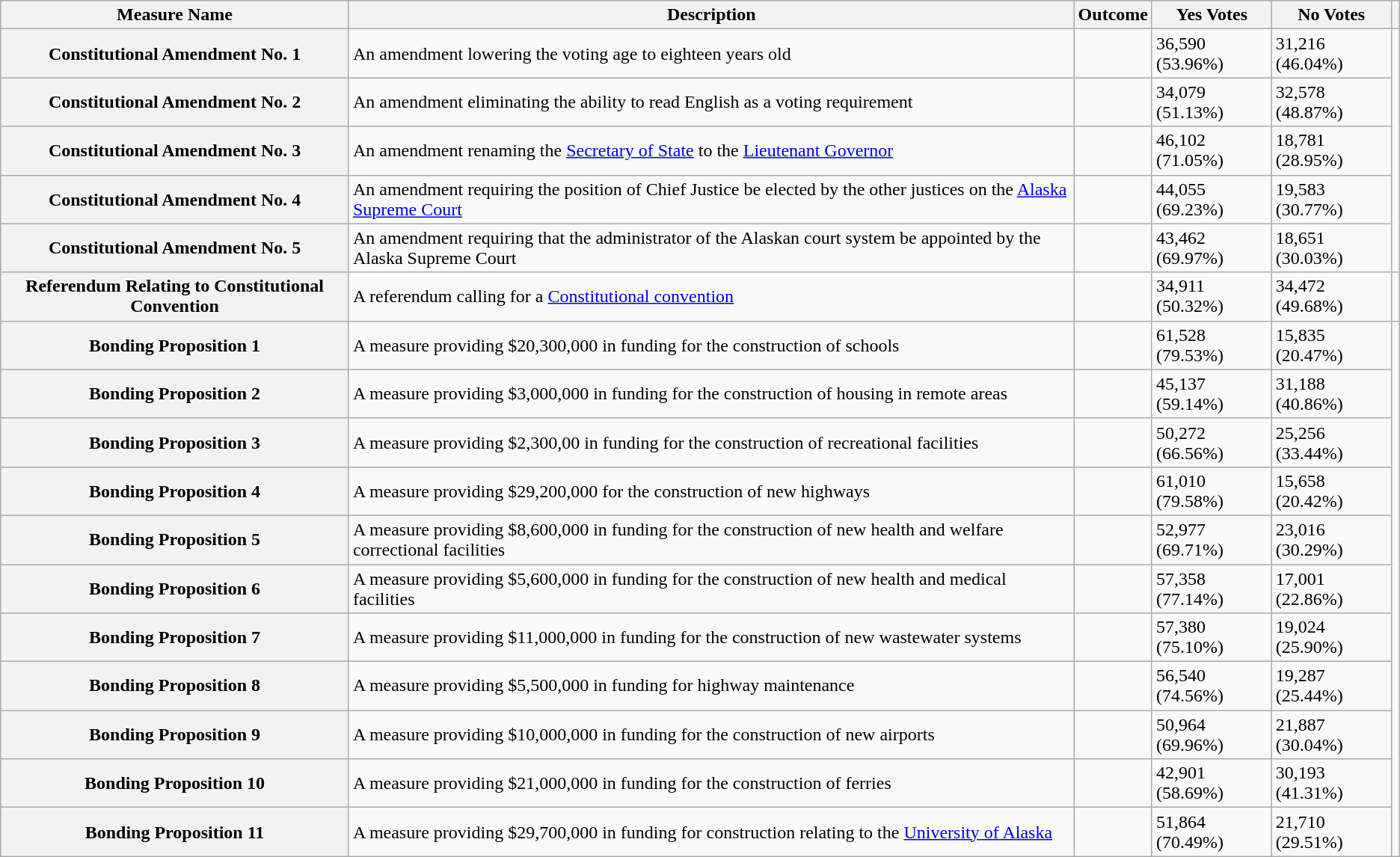<table class="wikitable sortable plainrowheaders">
<tr>
<th scope=col>Measure Name</th>
<th scope=col>Description</th>
<th scope=col>Outcome</th>
<th scope=col>Yes Votes</th>
<th scope=col>No Votes</th>
<th scope=col class=unsortable></th>
</tr>
<tr>
<th scope=row>Constitutional Amendment No. 1</th>
<td>An amendment lowering the voting age to eighteen years old</td>
<td></td>
<td>36,590 (53.96%)</td>
<td>31,216 (46.04%)</td>
<td rowspan=5></td>
</tr>
<tr>
<th scope=row>Constitutional Amendment No. 2</th>
<td>An amendment eliminating the ability to read English as a voting requirement</td>
<td></td>
<td>34,079 (51.13%)</td>
<td>32,578 (48.87%)</td>
</tr>
<tr>
<th scope=row>Constitutional Amendment No. 3</th>
<td>An amendment renaming the <a href='#'>Secretary of State</a> to the <a href='#'>Lieutenant Governor</a></td>
<td></td>
<td>46,102 (71.05%)</td>
<td>18,781 (28.95%)</td>
</tr>
<tr>
<th scope=row>Constitutional Amendment No. 4</th>
<td>An amendment requiring the position of Chief Justice be elected by the other justices on the <a href='#'>Alaska Supreme Court</a></td>
<td></td>
<td>44,055 (69.23%)</td>
<td>19,583 (30.77%)</td>
</tr>
<tr>
<th scope=row>Constitutional Amendment No. 5</th>
<td>An amendment requiring that the administrator of the Alaskan court system be appointed by the Alaska Supreme Court</td>
<td></td>
<td>43,462 (69.97%)</td>
<td>18,651 (30.03%)</td>
</tr>
<tr>
<th scope=row>Referendum Relating to Constitutional Convention</th>
<td>A referendum calling for a <a href='#'>Constitutional convention</a></td>
<td></td>
<td>34,911 (50.32%)</td>
<td>34,472 (49.68%)</td>
<td></td>
</tr>
<tr>
<th scope=row>Bonding Proposition 1</th>
<td>A measure providing $20,300,000 in funding for the construction of schools</td>
<td></td>
<td>61,528 (79.53%)</td>
<td>15,835 (20.47%)</td>
<td rowspan=11></td>
</tr>
<tr>
<th scope=row>Bonding Proposition 2</th>
<td>A measure providing $3,000,000 in funding for the construction of housing in remote areas</td>
<td></td>
<td>45,137 (59.14%)</td>
<td>31,188 (40.86%)</td>
</tr>
<tr>
<th scope=row>Bonding Proposition 3</th>
<td>A measure providing $2,300,00 in funding for the construction of recreational facilities</td>
<td></td>
<td>50,272 (66.56%)</td>
<td>25,256 (33.44%)</td>
</tr>
<tr>
<th scope=row>Bonding Proposition 4</th>
<td>A measure providing $29,200,000 for the construction of new highways</td>
<td></td>
<td>61,010 (79.58%)</td>
<td>15,658 (20.42%)</td>
</tr>
<tr>
<th scope=row>Bonding Proposition 5</th>
<td>A measure providing $8,600,000 in funding for the construction of new health and welfare correctional facilities</td>
<td></td>
<td>52,977 (69.71%)</td>
<td>23,016 (30.29%)</td>
</tr>
<tr>
<th scope=row>Bonding Proposition 6</th>
<td>A measure providing $5,600,000 in funding for the construction of new health and medical facilities</td>
<td></td>
<td>57,358 (77.14%)</td>
<td>17,001 (22.86%)</td>
</tr>
<tr>
<th scope=row>Bonding Proposition 7</th>
<td>A measure providing $11,000,000 in funding for the construction of new wastewater systems</td>
<td></td>
<td>57,380 (75.10%)</td>
<td>19,024 (25.90%)</td>
</tr>
<tr>
<th scope=row>Bonding Proposition 8</th>
<td>A measure providing $5,500,000 in funding for highway maintenance</td>
<td></td>
<td>56,540 (74.56%)</td>
<td>19,287 (25.44%)</td>
</tr>
<tr>
<th scope=row>Bonding Proposition 9</th>
<td>A measure providing $10,000,000 in funding for the construction of new airports</td>
<td></td>
<td>50,964 (69.96%)</td>
<td>21,887 (30.04%)</td>
</tr>
<tr>
<th scope=row>Bonding Proposition 10</th>
<td>A measure providing $21,000,000 in funding for the construction of ferries</td>
<td></td>
<td>42,901 (58.69%)</td>
<td>30,193 (41.31%)</td>
</tr>
<tr>
<th scope=row>Bonding Proposition 11</th>
<td>A measure providing $29,700,000 in funding for construction relating to the <a href='#'>University of Alaska</a></td>
<td></td>
<td>51,864 (70.49%)</td>
<td>21,710 (29.51%)</td>
</tr>
</table>
